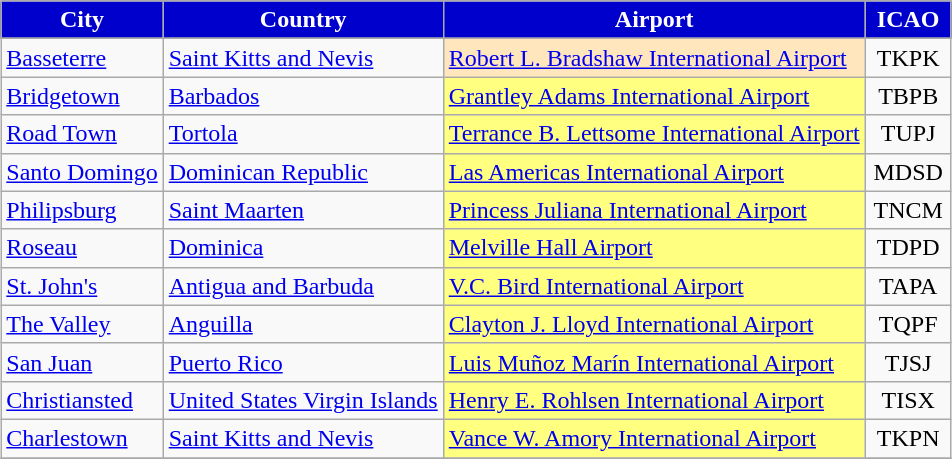<table class="wikitable sortable" style="margin:1em auto;">
<tr>
<th style="background:mediumblue; color:white;">City</th>
<th style="background:mediumblue; color:white;">Country</th>
<th style="background:mediumblue; color:white;">Airport</th>
<th style="background:mediumblue; color:white; width:50px;">ICAO</th>
</tr>
<tr>
</tr>
<tr>
<td><a href='#'>Basseterre</a></td>
<td><a href='#'>Saint Kitts and Nevis</a></td>
<td style="background-color: #FFE6BD"><a href='#'>Robert L. Bradshaw International Airport</a></td>
<td align=Center>TKPK</td>
</tr>
<tr>
<td><a href='#'>Bridgetown</a></td>
<td><a href='#'>Barbados</a></td>
<td style="background-color:#ffff80"><a href='#'>Grantley Adams International Airport</a></td>
<td align=Center>TBPB</td>
</tr>
<tr>
<td><a href='#'>Road Town</a></td>
<td><a href='#'>Tortola</a></td>
<td style="background-color:#ffff80"><a href='#'>Terrance B. Lettsome International Airport</a></td>
<td align=center>TUPJ</td>
</tr>
<tr>
<td><a href='#'>Santo Domingo</a></td>
<td><a href='#'>Dominican Republic</a></td>
<td style="background-color:#ffff80"><a href='#'>Las Americas International Airport</a></td>
<td align=Center>MDSD</td>
</tr>
<tr>
<td><a href='#'>Philipsburg</a></td>
<td><a href='#'>Saint Maarten</a></td>
<td style="background-color:#ffff80"><a href='#'>Princess Juliana International Airport</a></td>
<td align=center>TNCM</td>
</tr>
<tr>
<td><a href='#'>Roseau</a></td>
<td><a href='#'>Dominica</a></td>
<td style="background-color:#ffff80"><a href='#'>Melville Hall Airport</a></td>
<td align=center>TDPD</td>
</tr>
<tr>
<td><a href='#'>St. John's</a></td>
<td><a href='#'>Antigua and Barbuda</a></td>
<td style="background-color:#ffff80"><a href='#'>V.C. Bird International Airport</a></td>
<td align=center>TAPA</td>
</tr>
<tr>
<td><a href='#'>The Valley</a></td>
<td><a href='#'>Anguilla</a></td>
<td style="background-color:#ffff80"><a href='#'>Clayton J. Lloyd International Airport</a></td>
<td align=center>TQPF</td>
</tr>
<tr>
<td><a href='#'>San Juan</a></td>
<td><a href='#'>Puerto Rico</a></td>
<td style="background-color:#ffff80"><a href='#'>Luis Muñoz Marín International Airport</a></td>
<td align=center>TJSJ</td>
</tr>
<tr>
<td><a href='#'>Christiansted</a></td>
<td><a href='#'>United States Virgin Islands</a></td>
<td style="background-color:#ffff80"><a href='#'>Henry E. Rohlsen International Airport</a></td>
<td align=center>TISX</td>
</tr>
<tr>
<td><a href='#'>Charlestown</a></td>
<td><a href='#'>Saint Kitts and Nevis</a></td>
<td style="background-color:#ffff80"><a href='#'>Vance W. Amory International Airport</a></td>
<td align=center>TKPN</td>
</tr>
<tr>
</tr>
</table>
